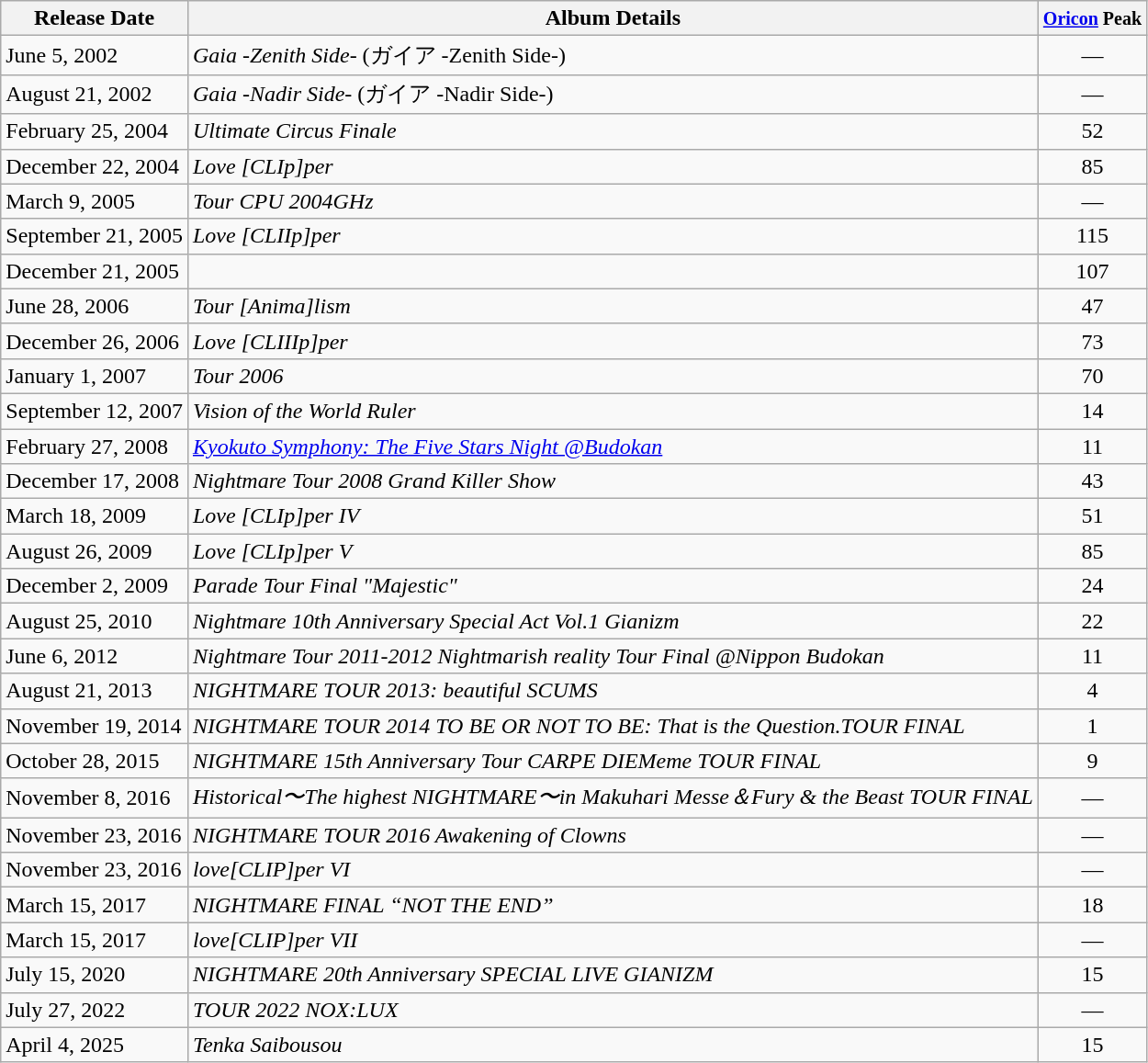<table class="wikitable">
<tr>
<th>Release Date</th>
<th>Album Details</th>
<th><small><a href='#'>Oricon</a> Peak</small></th>
</tr>
<tr>
<td>June 5, 2002</td>
<td><em>Gaia -Zenith Side-</em> (ガイア -Zenith Side-)</td>
<td align="center">—</td>
</tr>
<tr>
<td>August 21, 2002</td>
<td><em>Gaia -Nadir Side-</em> (ガイア -Nadir Side-)</td>
<td align="center">—</td>
</tr>
<tr>
<td>February 25, 2004</td>
<td><em>Ultimate Circus Finale</em></td>
<td align="center">52</td>
</tr>
<tr>
<td>December 22, 2004</td>
<td><em>Love [CLIp]per</em></td>
<td align="center">85</td>
</tr>
<tr>
<td>March 9, 2005</td>
<td><em>Tour CPU 2004GHz</em></td>
<td align="center">—</td>
</tr>
<tr>
<td>September 21, 2005</td>
<td><em>Love [CLIIp]per</em></td>
<td align="center">115</td>
</tr>
<tr>
<td>December 21, 2005</td>
<td></td>
<td align="center">107</td>
</tr>
<tr>
<td>June 28, 2006</td>
<td><em>Tour [Anima]lism</em></td>
<td align="center">47</td>
</tr>
<tr>
<td>December 26, 2006</td>
<td><em>Love [CLIIIp]per</em></td>
<td align="center">73</td>
</tr>
<tr>
<td>January 1, 2007</td>
<td><em>Tour 2006</em> </td>
<td align="center">70</td>
</tr>
<tr>
<td>September 12, 2007</td>
<td><em>Vision of the World Ruler</em></td>
<td align="center">14</td>
</tr>
<tr>
<td>February 27, 2008</td>
<td><em><a href='#'>Kyokuto Symphony: The Five Stars Night @Budokan</a></em></td>
<td align="center">11</td>
</tr>
<tr>
<td>December 17, 2008</td>
<td><em>Nightmare Tour 2008 Grand Killer Show</em></td>
<td align="center">43</td>
</tr>
<tr>
<td>March 18, 2009</td>
<td><em>Love [CLIp]per IV</em></td>
<td align="center">51</td>
</tr>
<tr>
<td>August 26, 2009</td>
<td><em>Love [CLIp]per V</em></td>
<td align="center">85</td>
</tr>
<tr>
<td>December 2, 2009</td>
<td><em>Parade Tour Final "Majestic"</em></td>
<td align="center">24</td>
</tr>
<tr>
<td>August 25, 2010</td>
<td><em>Nightmare 10th Anniversary Special Act Vol.1 Gianizm</em> </td>
<td align="center">22</td>
</tr>
<tr>
<td>June 6, 2012</td>
<td><em>Nightmare Tour 2011-2012 Nightmarish reality Tour Final @Nippon Budokan</em></td>
<td align="center">11</td>
</tr>
<tr>
<td>August 21, 2013</td>
<td><em>NIGHTMARE TOUR 2013: beautiful SCUMS</em></td>
<td align="center">4</td>
</tr>
<tr>
<td>November 19, 2014</td>
<td><em>NIGHTMARE TOUR 2014 TO BE OR NOT TO BE: That is the Question.TOUR FINAL</em></td>
<td align="center">1</td>
</tr>
<tr>
<td>October 28, 2015</td>
<td><em>NIGHTMARE 15th Anniversary Tour CARPE DIEMeme TOUR FINAL</em></td>
<td align="center">9</td>
</tr>
<tr>
<td>November 8, 2016</td>
<td><em>Historical〜The highest NIGHTMARE〜in Makuhari Messe＆Fury & the Beast TOUR FINAL</em></td>
<td align="center">—</td>
</tr>
<tr>
<td>November 23, 2016</td>
<td><em>NIGHTMARE TOUR 2016 Awakening of Clowns</em></td>
<td align="center">—</td>
</tr>
<tr>
<td>November 23, 2016</td>
<td><em>love[CLIP]per VI</em></td>
<td align="center">—</td>
</tr>
<tr>
<td>March 15, 2017</td>
<td><em>NIGHTMARE FINAL “NOT THE END”</em></td>
<td align="center">18</td>
</tr>
<tr>
<td>March 15, 2017</td>
<td><em>love[CLIP]per VII</em></td>
<td align="center">—</td>
</tr>
<tr>
<td>July 15, 2020</td>
<td><em>NIGHTMARE 20th Anniversary SPECIAL LIVE GIANIZM</em>  </td>
<td align="center">15</td>
</tr>
<tr>
<td>July 27, 2022</td>
<td><em>TOUR 2022 NOX:LUX</em></td>
<td align="center">—</td>
</tr>
<tr>
<td>April 4, 2025</td>
<td><em>Tenka Saibousou</em> </td>
<td align="center">15</td>
</tr>
</table>
